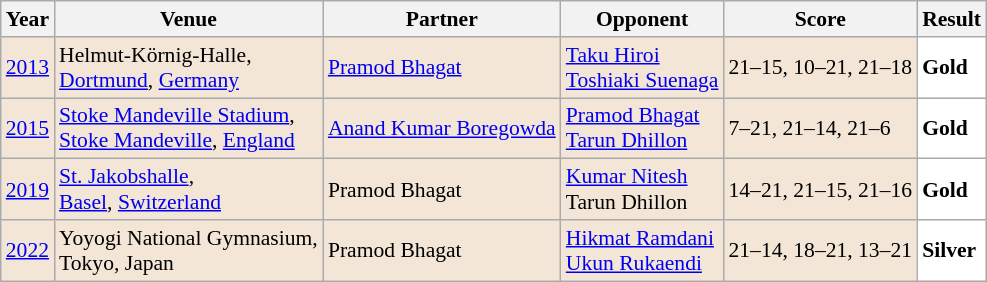<table class="sortable wikitable" style="font-size: 90%;">
<tr>
<th>Year</th>
<th>Venue</th>
<th>Partner</th>
<th>Opponent</th>
<th>Score</th>
<th>Result</th>
</tr>
<tr style="background:#F3E6D7">
<td align="center"><a href='#'>2013</a></td>
<td align="left">Helmut-Körnig-Halle,<br><a href='#'>Dortmund</a>, <a href='#'>Germany</a></td>
<td align="left"> <a href='#'>Pramod Bhagat</a></td>
<td align="left"> <a href='#'>Taku Hiroi</a> <br>  <a href='#'>Toshiaki Suenaga</a></td>
<td align="left">21–15, 10–21, 21–18</td>
<td style="text-align:left; background:white"> <strong>Gold</strong></td>
</tr>
<tr style="background:#F3E6D7">
<td align="center"><a href='#'>2015</a></td>
<td align="left"><a href='#'>Stoke Mandeville Stadium</a>,<br><a href='#'>Stoke Mandeville</a>, <a href='#'>England</a></td>
<td align="left"> <a href='#'>Anand Kumar Boregowda</a></td>
<td align="left"> <a href='#'>Pramod Bhagat</a><br>  <a href='#'>Tarun Dhillon</a></td>
<td align="left">7–21, 21–14, 21–6</td>
<td style="text-align:left; background:white"> <strong>Gold</strong></td>
</tr>
<tr style="background:#F3E6D7">
<td align="center"><a href='#'>2019</a></td>
<td align="left"><a href='#'>St. Jakobshalle</a>,<br><a href='#'>Basel</a>, <a href='#'>Switzerland</a></td>
<td align="left"> Pramod Bhagat</td>
<td align="left"> <a href='#'>Kumar Nitesh</a> <br>  Tarun Dhillon</td>
<td align="left">14–21, 21–15, 21–16</td>
<td style="text-align:left; background:white"> <strong>Gold</strong></td>
</tr>
<tr style="background:#F3E6D7">
<td align="center"><a href='#'>2022</a></td>
<td align="left">Yoyogi National Gymnasium,<br>Tokyo, Japan</td>
<td align="left"> Pramod Bhagat</td>
<td align="left"> <a href='#'>Hikmat Ramdani</a><br>  <a href='#'>Ukun Rukaendi</a></td>
<td align="left">21–14, 18–21, 13–21</td>
<td style="text-align:left; background:white"> <strong>Silver</strong></td>
</tr>
</table>
